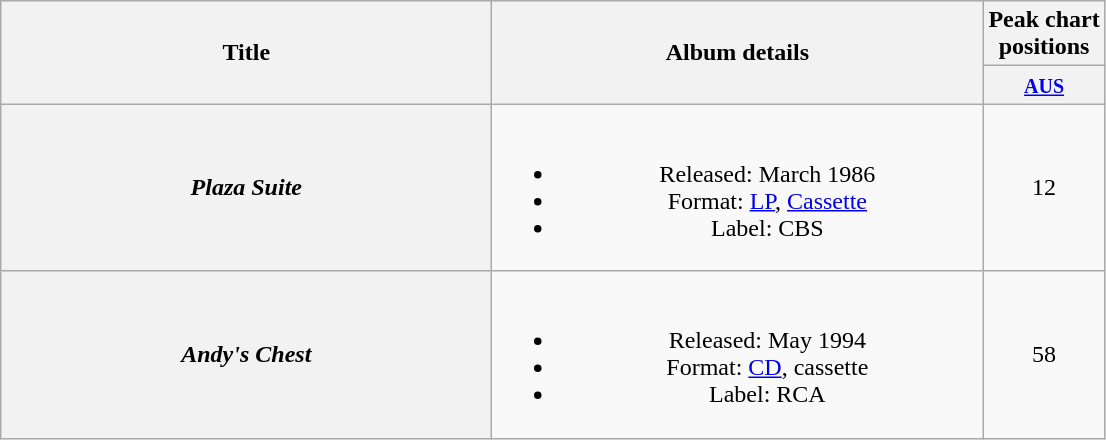<table class="wikitable plainrowheaders" style="text-align:center;" border="1">
<tr>
<th rowspan="2" scope="col" style="width:20em;">Title</th>
<th rowspan="2" scope="col" style="width:20em;">Album details</th>
<th colspan="1" scope="col">Peak chart<br>positions</th>
</tr>
<tr>
<th scope="col" style="text-align:center;"><small><a href='#'>AUS</a></small><br></th>
</tr>
<tr>
<th scope="row"><em>Plaza Suite</em></th>
<td><br><ul><li>Released: March 1986</li><li>Format: <a href='#'>LP</a>, <a href='#'>Cassette</a></li><li>Label: CBS</li></ul></td>
<td>12</td>
</tr>
<tr>
<th scope="row"><em>Andy's Chest</em></th>
<td><br><ul><li>Released: May 1994</li><li>Format: <a href='#'>CD</a>, cassette</li><li>Label: RCA</li></ul></td>
<td>58</td>
</tr>
</table>
